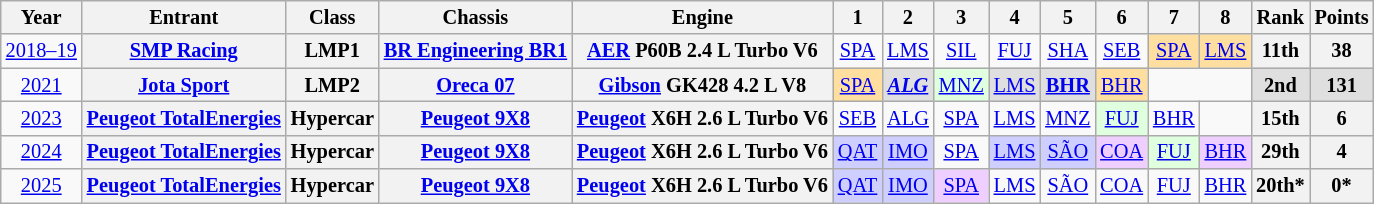<table class="wikitable" style="text-align:center; font-size:85%">
<tr>
<th>Year</th>
<th>Entrant</th>
<th>Class</th>
<th>Chassis</th>
<th>Engine</th>
<th>1</th>
<th>2</th>
<th>3</th>
<th>4</th>
<th>5</th>
<th>6</th>
<th>7</th>
<th>8</th>
<th>Rank</th>
<th>Points</th>
</tr>
<tr>
<td nowrap><a href='#'>2018–19</a></td>
<th nowrap><a href='#'>SMP Racing</a></th>
<th>LMP1</th>
<th nowrap><a href='#'>BR Engineering BR1</a></th>
<th nowrap><a href='#'>AER</a> P60B 2.4 L Turbo V6</th>
<td><a href='#'>SPA</a></td>
<td><a href='#'>LMS</a></td>
<td><a href='#'>SIL</a></td>
<td><a href='#'>FUJ</a></td>
<td><a href='#'>SHA</a></td>
<td><a href='#'>SEB</a></td>
<td style="background:#FFDF9F;"><a href='#'>SPA</a><br></td>
<td style="background:#FFDF9F;"><a href='#'>LMS</a><br></td>
<th>11th</th>
<th>38</th>
</tr>
<tr>
<td><a href='#'>2021</a></td>
<th nowrap><a href='#'>Jota Sport</a></th>
<th>LMP2</th>
<th nowrap><a href='#'>Oreca 07</a></th>
<th nowrap><a href='#'>Gibson</a> GK428 4.2 L V8</th>
<td style="background:#FFDF9F;"><a href='#'>SPA</a><br></td>
<td style="background:#DFDFDF;"><strong><em><a href='#'>ALG</a></em></strong><br></td>
<td style="background:#DFFFDF;"><a href='#'>MNZ</a><br></td>
<td style="background:#DFDFDF;"><a href='#'>LMS</a><br></td>
<td style="background:#DFDFDF;"><strong><a href='#'>BHR</a></strong><br></td>
<td style="background:#FFDF9F;"><a href='#'>BHR</a><br></td>
<td colspan=2></td>
<th style="background:#DFDFDF;">2nd</th>
<th style="background:#DFDFDF;">131</th>
</tr>
<tr>
<td><a href='#'>2023</a></td>
<th><a href='#'>Peugeot TotalEnergies</a></th>
<th>Hypercar</th>
<th><a href='#'>Peugeot 9X8</a></th>
<th><a href='#'>Peugeot</a> X6H 2.6 L Turbo V6</th>
<td><a href='#'>SEB</a></td>
<td><a href='#'>ALG</a></td>
<td><a href='#'>SPA</a></td>
<td><a href='#'>LMS</a></td>
<td><a href='#'>MNZ</a></td>
<td style="background:#DFFFDF;"><a href='#'>FUJ</a><br></td>
<td><a href='#'>BHR</a></td>
<td></td>
<th>15th</th>
<th>6</th>
</tr>
<tr>
<td><a href='#'>2024</a></td>
<th><a href='#'>Peugeot TotalEnergies</a></th>
<th>Hypercar</th>
<th><a href='#'>Peugeot 9X8</a></th>
<th><a href='#'>Peugeot</a> X6H 2.6 L Turbo V6</th>
<td style="background:#CFCFFF;"><a href='#'>QAT</a><br></td>
<td style="background:#CFCFFF;"><a href='#'>IMO</a><br></td>
<td><a href='#'>SPA</a></td>
<td style="background:#CFCFFF;"><a href='#'>LMS</a><br></td>
<td style="background:#CFCFFF;"><a href='#'>SÃO</a><br></td>
<td style="background:#EFCFFF;"><a href='#'>COA</a><br></td>
<td style="background:#DFFFDF;"><a href='#'>FUJ</a><br></td>
<td style="background:#EFCFFF;"><a href='#'>BHR</a><br></td>
<th>29th</th>
<th>4</th>
</tr>
<tr>
<td><a href='#'>2025</a></td>
<th><a href='#'>Peugeot TotalEnergies</a></th>
<th>Hypercar</th>
<th><a href='#'>Peugeot 9X8</a></th>
<th><a href='#'>Peugeot</a> X6H 2.6 L Turbo V6</th>
<td style="background:#CFCFFF;"><a href='#'>QAT</a><br></td>
<td style="background:#CFCFFF;"><a href='#'>IMO</a><br></td>
<td style="background:#EFCFFF;"><a href='#'>SPA</a><br></td>
<td style="background:#;"><a href='#'>LMS</a><br></td>
<td style="background:#;"><a href='#'>SÃO</a><br></td>
<td style="background:#;"><a href='#'>COA</a><br></td>
<td style="background:#;"><a href='#'>FUJ</a><br></td>
<td style="background:#;"><a href='#'>BHR</a><br></td>
<th>20th*</th>
<th>0*</th>
</tr>
</table>
